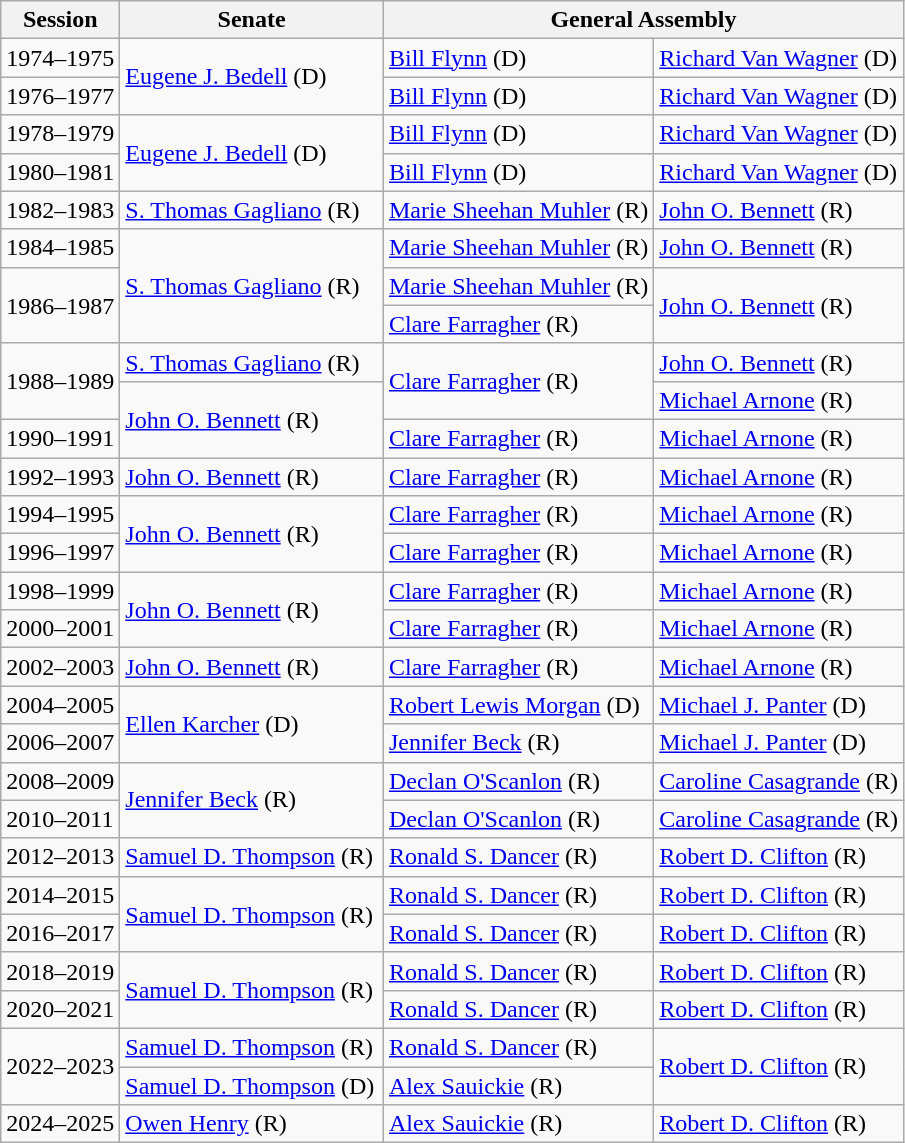<table class="wikitable">
<tr>
<th>Session</th>
<th>Senate</th>
<th colspan=2>General Assembly</th>
</tr>
<tr>
<td>1974–1975</td>
<td rowspan=2 ><a href='#'>Eugene J. Bedell</a> (D)</td>
<td><a href='#'>Bill Flynn</a> (D)</td>
<td><a href='#'>Richard Van Wagner</a> (D)</td>
</tr>
<tr>
<td>1976–1977</td>
<td><a href='#'>Bill Flynn</a> (D)</td>
<td><a href='#'>Richard Van Wagner</a> (D)</td>
</tr>
<tr>
<td>1978–1979</td>
<td rowspan=2 ><a href='#'>Eugene J. Bedell</a> (D)</td>
<td><a href='#'>Bill Flynn</a> (D)</td>
<td><a href='#'>Richard Van Wagner</a> (D)</td>
</tr>
<tr>
<td>1980–1981</td>
<td><a href='#'>Bill Flynn</a> (D)</td>
<td><a href='#'>Richard Van Wagner</a> (D)</td>
</tr>
<tr>
<td>1982–1983</td>
<td><a href='#'>S. Thomas Gagliano</a> (R)</td>
<td><a href='#'>Marie Sheehan Muhler</a> (R)</td>
<td><a href='#'>John O. Bennett</a> (R)</td>
</tr>
<tr>
<td>1984–1985</td>
<td rowspan=3 ><a href='#'>S. Thomas Gagliano</a> (R)</td>
<td><a href='#'>Marie Sheehan Muhler</a> (R)</td>
<td><a href='#'>John O. Bennett</a> (R)</td>
</tr>
<tr>
<td rowspan=2>1986–1987</td>
<td><a href='#'>Marie Sheehan Muhler</a> (R)</td>
<td rowspan=2 ><a href='#'>John O. Bennett</a> (R)</td>
</tr>
<tr>
<td><a href='#'>Clare Farragher</a> (R)</td>
</tr>
<tr>
<td rowspan=2>1988–1989</td>
<td><a href='#'>S. Thomas Gagliano</a> (R)</td>
<td rowspan=2 ><a href='#'>Clare Farragher</a> (R)</td>
<td><a href='#'>John O. Bennett</a> (R)</td>
</tr>
<tr>
<td rowspan=2 ><a href='#'>John O. Bennett</a> (R)</td>
<td><a href='#'>Michael Arnone</a> (R)</td>
</tr>
<tr>
<td>1990–1991</td>
<td><a href='#'>Clare Farragher</a> (R)</td>
<td><a href='#'>Michael Arnone</a> (R)</td>
</tr>
<tr>
<td>1992–1993</td>
<td><a href='#'>John O. Bennett</a> (R)</td>
<td><a href='#'>Clare Farragher</a> (R)</td>
<td><a href='#'>Michael Arnone</a> (R)</td>
</tr>
<tr>
<td>1994–1995</td>
<td rowspan=2 ><a href='#'>John O. Bennett</a> (R)</td>
<td><a href='#'>Clare Farragher</a> (R)</td>
<td><a href='#'>Michael Arnone</a> (R)</td>
</tr>
<tr>
<td>1996–1997</td>
<td><a href='#'>Clare Farragher</a> (R)</td>
<td><a href='#'>Michael Arnone</a> (R)</td>
</tr>
<tr>
<td>1998–1999</td>
<td rowspan=2 ><a href='#'>John O. Bennett</a> (R)</td>
<td><a href='#'>Clare Farragher</a> (R)</td>
<td><a href='#'>Michael Arnone</a> (R)</td>
</tr>
<tr>
<td>2000–2001</td>
<td><a href='#'>Clare Farragher</a> (R)</td>
<td><a href='#'>Michael Arnone</a> (R)</td>
</tr>
<tr>
<td>2002–2003</td>
<td><a href='#'>John O. Bennett</a> (R)</td>
<td><a href='#'>Clare Farragher</a> (R)</td>
<td><a href='#'>Michael Arnone</a> (R)</td>
</tr>
<tr>
<td>2004–2005</td>
<td rowspan=2 ><a href='#'>Ellen Karcher</a> (D)</td>
<td><a href='#'>Robert Lewis Morgan</a> (D)</td>
<td><a href='#'>Michael J. Panter</a> (D)</td>
</tr>
<tr>
<td>2006–2007</td>
<td><a href='#'>Jennifer Beck</a> (R)</td>
<td><a href='#'>Michael J. Panter</a> (D)</td>
</tr>
<tr>
<td>2008–2009</td>
<td rowspan=2 ><a href='#'>Jennifer Beck</a> (R)</td>
<td><a href='#'>Declan O'Scanlon</a> (R)</td>
<td><a href='#'>Caroline Casagrande</a> (R)</td>
</tr>
<tr>
<td>2010–2011</td>
<td><a href='#'>Declan O'Scanlon</a> (R)</td>
<td><a href='#'>Caroline Casagrande</a> (R)</td>
</tr>
<tr>
<td>2012–2013</td>
<td><a href='#'>Samuel D. Thompson</a> (R)</td>
<td><a href='#'>Ronald S. Dancer</a> (R)</td>
<td><a href='#'>Robert D. Clifton</a> (R)</td>
</tr>
<tr>
<td>2014–2015</td>
<td rowspan=2 ><a href='#'>Samuel D. Thompson</a> (R)</td>
<td><a href='#'>Ronald S. Dancer</a> (R)</td>
<td><a href='#'>Robert D. Clifton</a> (R)</td>
</tr>
<tr>
<td>2016–2017</td>
<td><a href='#'>Ronald S. Dancer</a> (R)</td>
<td><a href='#'>Robert D. Clifton</a> (R)</td>
</tr>
<tr>
<td>2018–2019</td>
<td rowspan=2 ><a href='#'>Samuel D. Thompson</a> (R)</td>
<td><a href='#'>Ronald S. Dancer</a> (R)</td>
<td><a href='#'>Robert D. Clifton</a> (R)</td>
</tr>
<tr>
<td>2020–2021</td>
<td><a href='#'>Ronald S. Dancer</a> (R)</td>
<td><a href='#'>Robert D. Clifton</a> (R)</td>
</tr>
<tr>
<td rowspan=3>2022–2023</td>
<td rowspan=2 ><a href='#'>Samuel D. Thompson</a> (R)<small> </small></td>
<td><a href='#'>Ronald S. Dancer</a> (R)</td>
<td rowspan=3 ><a href='#'>Robert D. Clifton</a> (R)</td>
</tr>
<tr>
<td rowspan=2 ><a href='#'>Alex Sauickie</a> (R)</td>
</tr>
<tr>
<td><a href='#'>Samuel D. Thompson</a> (D)</td>
</tr>
<tr>
<td>2024–2025</td>
<td rowspan=1 ><a href='#'>Owen Henry</a> (R)</td>
<td><a href='#'>Alex Sauickie</a> (R)</td>
<td><a href='#'>Robert D. Clifton</a> (R)</td>
</tr>
</table>
